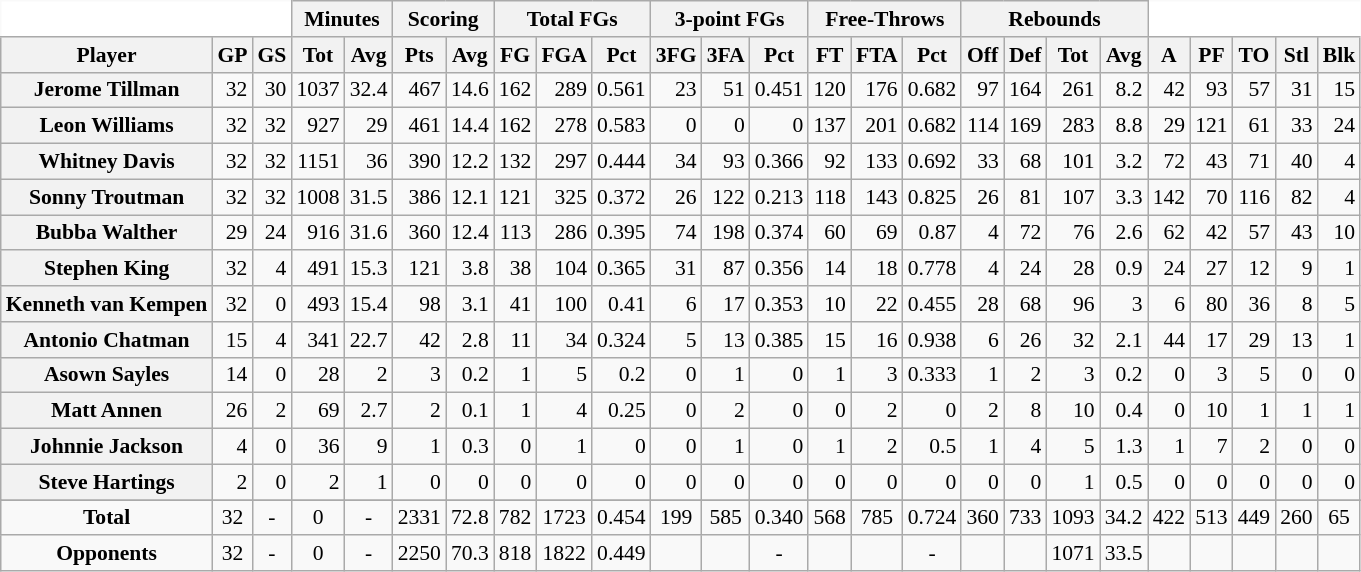<table class="wikitable sortable" border="1" style="font-size:90%;">
<tr>
<th colspan="3" style="border-top-style:hidden; border-left-style:hidden; background: white;"></th>
<th colspan="2" style=>Minutes</th>
<th colspan="2" style=>Scoring</th>
<th colspan="3" style=>Total FGs</th>
<th colspan="3" style=>3-point FGs</th>
<th colspan="3" style=>Free-Throws</th>
<th colspan="4" style=>Rebounds</th>
<th colspan="5" style="border-top-style:hidden; border-right-style:hidden; background: white;"></th>
</tr>
<tr>
<th scope="col" style=>Player</th>
<th scope="col" style=>GP</th>
<th scope="col" style=>GS</th>
<th scope="col" style=>Tot</th>
<th scope="col" style=>Avg</th>
<th scope="col" style=>Pts</th>
<th scope="col" style=>Avg</th>
<th scope="col" style=>FG</th>
<th scope="col" style=>FGA</th>
<th scope="col" style=>Pct</th>
<th scope="col" style=>3FG</th>
<th scope="col" style=>3FA</th>
<th scope="col" style=>Pct</th>
<th scope="col" style=>FT</th>
<th scope="col" style=>FTA</th>
<th scope="col" style=>Pct</th>
<th scope="col" style=>Off</th>
<th scope="col" style=>Def</th>
<th scope="col" style=>Tot</th>
<th scope="col" style=>Avg</th>
<th scope="col" style=>A</th>
<th scope="col" style=>PF</th>
<th scope="col" style=>TO</th>
<th scope="col" style=>Stl</th>
<th scope="col" style=>Blk</th>
</tr>
<tr>
<th>Jerome Tillman</th>
<td align="right">32</td>
<td align="right">30</td>
<td align="right">1037</td>
<td align="right">32.4</td>
<td align="right">467</td>
<td align="right">14.6</td>
<td align="right">162</td>
<td align="right">289</td>
<td align="right">0.561</td>
<td align="right">23</td>
<td align="right">51</td>
<td align="right">0.451</td>
<td align="right">120</td>
<td align="right">176</td>
<td align="right">0.682</td>
<td align="right">97</td>
<td align="right">164</td>
<td align="right">261</td>
<td align="right">8.2</td>
<td align="right">42</td>
<td align="right">93</td>
<td align="right">57</td>
<td align="right">31</td>
<td align="right">15</td>
</tr>
<tr>
<th>Leon Williams</th>
<td align="right">32</td>
<td align="right">32</td>
<td align="right">927</td>
<td align="right">29</td>
<td align="right">461</td>
<td align="right">14.4</td>
<td align="right">162</td>
<td align="right">278</td>
<td align="right">0.583</td>
<td align="right">0</td>
<td align="right">0</td>
<td align="right">0</td>
<td align="right">137</td>
<td align="right">201</td>
<td align="right">0.682</td>
<td align="right">114</td>
<td align="right">169</td>
<td align="right">283</td>
<td align="right">8.8</td>
<td align="right">29</td>
<td align="right">121</td>
<td align="right">61</td>
<td align="right">33</td>
<td align="right">24</td>
</tr>
<tr>
<th>Whitney Davis</th>
<td align="right">32</td>
<td align="right">32</td>
<td align="right">1151</td>
<td align="right">36</td>
<td align="right">390</td>
<td align="right">12.2</td>
<td align="right">132</td>
<td align="right">297</td>
<td align="right">0.444</td>
<td align="right">34</td>
<td align="right">93</td>
<td align="right">0.366</td>
<td align="right">92</td>
<td align="right">133</td>
<td align="right">0.692</td>
<td align="right">33</td>
<td align="right">68</td>
<td align="right">101</td>
<td align="right">3.2</td>
<td align="right">72</td>
<td align="right">43</td>
<td align="right">71</td>
<td align="right">40</td>
<td align="right">4</td>
</tr>
<tr>
<th>Sonny Troutman</th>
<td align="right">32</td>
<td align="right">32</td>
<td align="right">1008</td>
<td align="right">31.5</td>
<td align="right">386</td>
<td align="right">12.1</td>
<td align="right">121</td>
<td align="right">325</td>
<td align="right">0.372</td>
<td align="right">26</td>
<td align="right">122</td>
<td align="right">0.213</td>
<td align="right">118</td>
<td align="right">143</td>
<td align="right">0.825</td>
<td align="right">26</td>
<td align="right">81</td>
<td align="right">107</td>
<td align="right">3.3</td>
<td align="right">142</td>
<td align="right">70</td>
<td align="right">116</td>
<td align="right">82</td>
<td align="right">4</td>
</tr>
<tr>
<th>Bubba Walther</th>
<td align="right">29</td>
<td align="right">24</td>
<td align="right">916</td>
<td align="right">31.6</td>
<td align="right">360</td>
<td align="right">12.4</td>
<td align="right">113</td>
<td align="right">286</td>
<td align="right">0.395</td>
<td align="right">74</td>
<td align="right">198</td>
<td align="right">0.374</td>
<td align="right">60</td>
<td align="right">69</td>
<td align="right">0.87</td>
<td align="right">4</td>
<td align="right">72</td>
<td align="right">76</td>
<td align="right">2.6</td>
<td align="right">62</td>
<td align="right">42</td>
<td align="right">57</td>
<td align="right">43</td>
<td align="right">10</td>
</tr>
<tr>
<th>Stephen King</th>
<td align="right">32</td>
<td align="right">4</td>
<td align="right">491</td>
<td align="right">15.3</td>
<td align="right">121</td>
<td align="right">3.8</td>
<td align="right">38</td>
<td align="right">104</td>
<td align="right">0.365</td>
<td align="right">31</td>
<td align="right">87</td>
<td align="right">0.356</td>
<td align="right">14</td>
<td align="right">18</td>
<td align="right">0.778</td>
<td align="right">4</td>
<td align="right">24</td>
<td align="right">28</td>
<td align="right">0.9</td>
<td align="right">24</td>
<td align="right">27</td>
<td align="right">12</td>
<td align="right">9</td>
<td align="right">1</td>
</tr>
<tr>
<th>Kenneth van Kempen</th>
<td align="right">32</td>
<td align="right">0</td>
<td align="right">493</td>
<td align="right">15.4</td>
<td align="right">98</td>
<td align="right">3.1</td>
<td align="right">41</td>
<td align="right">100</td>
<td align="right">0.41</td>
<td align="right">6</td>
<td align="right">17</td>
<td align="right">0.353</td>
<td align="right">10</td>
<td align="right">22</td>
<td align="right">0.455</td>
<td align="right">28</td>
<td align="right">68</td>
<td align="right">96</td>
<td align="right">3</td>
<td align="right">6</td>
<td align="right">80</td>
<td align="right">36</td>
<td align="right">8</td>
<td align="right">5</td>
</tr>
<tr>
<th>Antonio Chatman</th>
<td align="right">15</td>
<td align="right">4</td>
<td align="right">341</td>
<td align="right">22.7</td>
<td align="right">42</td>
<td align="right">2.8</td>
<td align="right">11</td>
<td align="right">34</td>
<td align="right">0.324</td>
<td align="right">5</td>
<td align="right">13</td>
<td align="right">0.385</td>
<td align="right">15</td>
<td align="right">16</td>
<td align="right">0.938</td>
<td align="right">6</td>
<td align="right">26</td>
<td align="right">32</td>
<td align="right">2.1</td>
<td align="right">44</td>
<td align="right">17</td>
<td align="right">29</td>
<td align="right">13</td>
<td align="right">1</td>
</tr>
<tr>
<th>Asown Sayles</th>
<td align="right">14</td>
<td align="right">0</td>
<td align="right">28</td>
<td align="right">2</td>
<td align="right">3</td>
<td align="right">0.2</td>
<td align="right">1</td>
<td align="right">5</td>
<td align="right">0.2</td>
<td align="right">0</td>
<td align="right">1</td>
<td align="right">0</td>
<td align="right">1</td>
<td align="right">3</td>
<td align="right">0.333</td>
<td align="right">1</td>
<td align="right">2</td>
<td align="right">3</td>
<td align="right">0.2</td>
<td align="right">0</td>
<td align="right">3</td>
<td align="right">5</td>
<td align="right">0</td>
<td align="right">0</td>
</tr>
<tr>
<th>Matt Annen</th>
<td align="right">26</td>
<td align="right">2</td>
<td align="right">69</td>
<td align="right">2.7</td>
<td align="right">2</td>
<td align="right">0.1</td>
<td align="right">1</td>
<td align="right">4</td>
<td align="right">0.25</td>
<td align="right">0</td>
<td align="right">2</td>
<td align="right">0</td>
<td align="right">0</td>
<td align="right">2</td>
<td align="right">0</td>
<td align="right">2</td>
<td align="right">8</td>
<td align="right">10</td>
<td align="right">0.4</td>
<td align="right">0</td>
<td align="right">10</td>
<td align="right">1</td>
<td align="right">1</td>
<td align="right">1</td>
</tr>
<tr>
<th>Johnnie Jackson</th>
<td align="right">4</td>
<td align="right">0</td>
<td align="right">36</td>
<td align="right">9</td>
<td align="right">1</td>
<td align="right">0.3</td>
<td align="right">0</td>
<td align="right">1</td>
<td align="right">0</td>
<td align="right">0</td>
<td align="right">1</td>
<td align="right">0</td>
<td align="right">1</td>
<td align="right">2</td>
<td align="right">0.5</td>
<td align="right">1</td>
<td align="right">4</td>
<td align="right">5</td>
<td align="right">1.3</td>
<td align="right">1</td>
<td align="right">7</td>
<td align="right">2</td>
<td align="right">0</td>
<td align="right">0</td>
</tr>
<tr>
<th>Steve Hartings</th>
<td align="right">2</td>
<td align="right">0</td>
<td align="right">2</td>
<td align="right">1</td>
<td align="right">0</td>
<td align="right">0</td>
<td align="right">0</td>
<td align="right">0</td>
<td align="right">0</td>
<td align="right">0</td>
<td align="right">0</td>
<td align="right">0</td>
<td align="right">0</td>
<td align="right">0</td>
<td align="right">0</td>
<td align="right">0</td>
<td align="right">0</td>
<td align="right">1</td>
<td align="right">0.5</td>
<td align="right">0</td>
<td align="right">0</td>
<td align="right">0</td>
<td align="right">0</td>
<td align="right">0</td>
</tr>
<tr>
</tr>
<tr class="sortbottom">
<td align="center" style=><strong>Total</strong></td>
<td align="center" style=>32</td>
<td align="center" style=>-</td>
<td align="center" style=>0</td>
<td align="center" style=>-</td>
<td align="center" style=>2331</td>
<td align="center" style=>72.8</td>
<td align="center" style=>782</td>
<td align="center" style=>1723</td>
<td align="center" style=>0.454</td>
<td align="center" style=>199</td>
<td align="center" style=>585</td>
<td align="center" style=>0.340</td>
<td align="center" style=>568</td>
<td align="center" style=>785</td>
<td align="center" style=>0.724</td>
<td align="center" style=>360</td>
<td align="center" style=>733</td>
<td align="center" style=>1093</td>
<td align="center" style=>34.2</td>
<td align="center" style=>422</td>
<td align="center" style=>513</td>
<td align="center" style=>449</td>
<td align="center" style=>260</td>
<td align="center" style=>65</td>
</tr>
<tr class="sortbottom">
<td align="center"><strong>Opponents</strong></td>
<td align="center">32</td>
<td align="center">-</td>
<td align="center">0</td>
<td align="center">-</td>
<td align="center">2250</td>
<td align="center">70.3</td>
<td align="center">818</td>
<td align="center">1822</td>
<td align="center">0.449</td>
<td align="center"></td>
<td align="center"></td>
<td align="center">-</td>
<td align="center"></td>
<td align="center"></td>
<td align="center">-</td>
<td align="center"></td>
<td align="center"></td>
<td align="center">1071</td>
<td align="center">33.5</td>
<td align="center"></td>
<td align="center"></td>
<td align="center"></td>
<td align="center"></td>
<td align="center"></td>
</tr>
</table>
